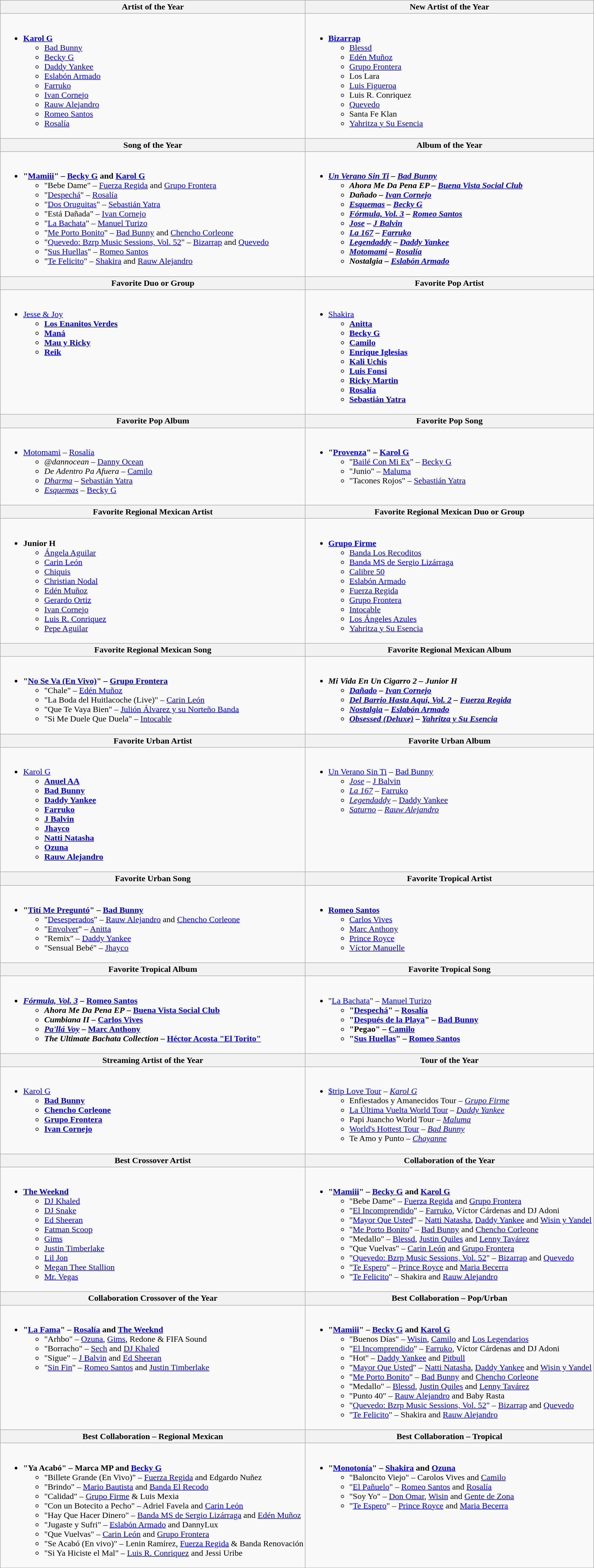<table class="wikitable" style="width=">
<tr>
<th style="width=">Artist of the Year</th>
<th style="width=">New Artist of the Year</th>
</tr>
<tr>
<td valign="top"><br><ul><li><strong><a href='#'>Karol G</a></strong><ul><li><a href='#'>Bad Bunny</a></li><li><a href='#'>Becky G</a></li><li><a href='#'>Daddy Yankee</a></li><li><a href='#'>Eslabón Armado</a></li><li><a href='#'>Farruko</a></li><li><a href='#'>Ivan Cornejo</a></li><li><a href='#'>Rauw Alejandro</a></li><li><a href='#'>Romeo Santos</a></li><li><a href='#'>Rosalía</a></li></ul></li></ul></td>
<td valign="top"><br><ul><li><strong><a href='#'>Bizarrap</a></strong><ul><li><a href='#'>Blessd</a></li><li><a href='#'>Edén Muñoz</a></li><li><a href='#'>Grupo Frontera</a></li><li>Los Lara</li><li><a href='#'>Luis Figueroa</a></li><li>Luis R. Conriquez</li><li><a href='#'>Quevedo</a></li><li>Santa Fe Klan</li><li><a href='#'>Yahritza y Su Esencia</a></li></ul></li></ul></td>
</tr>
<tr>
<th style="width=">Song of the Year</th>
<th style="width=">Album of the Year</th>
</tr>
<tr>
<td valign="top"><br><ul><li><strong>"<a href='#'>Mamiii</a>" – <a href='#'>Becky G</a> and <a href='#'>Karol G</a></strong><ul><li>"Bebe Dame" – <a href='#'>Fuerza Regida</a> and <a href='#'>Grupo Frontera</a></li><li>"<a href='#'>Despechá</a>" – <a href='#'>Rosalía</a></li><li>"<a href='#'>Dos Oruguitas</a>" – <a href='#'>Sebastián Yatra</a></li><li>"Está Dañada" – <a href='#'>Ivan Cornejo</a></li><li>"<a href='#'>La Bachata</a>" – <a href='#'>Manuel Turizo</a></li><li>"<a href='#'>Me Porto Bonito</a>" – <a href='#'>Bad Bunny</a> and <a href='#'>Chencho Corleone</a></li><li>"<a href='#'>Quevedo: Bzrp Music Sessions, Vol. 52</a>" – <a href='#'>Bizarrap</a> and <a href='#'>Quevedo</a></li><li>"<a href='#'>Sus Huellas</a>" – <a href='#'>Romeo Santos</a></li><li>"<a href='#'>Te Felicito</a>" – <a href='#'>Shakira</a> and <a href='#'>Rauw Alejandro</a></li></ul></li></ul></td>
<td valign="top"><br><ul><li><strong><em><a href='#'>Un Verano Sin Ti</a><em> – <a href='#'>Bad Bunny</a><strong><ul><li></em>Ahora Me Da Pena EP<em> – <a href='#'>Buena Vista Social Club</a></li><li></em>Dañado<em> – <a href='#'>Ivan Cornejo</a></li><li></em><a href='#'>Esquemas</a><em> – <a href='#'>Becky G</a></li><li></em><a href='#'>Fórmula, Vol. 3</a><em> – <a href='#'>Romeo Santos</a></li><li></em><a href='#'>Jose</a><em> – <a href='#'>J Balvin</a></li><li></em><a href='#'>La 167</a><em> – <a href='#'>Farruko</a></li><li></em><a href='#'>Legendaddy</a><em> – <a href='#'>Daddy Yankee</a></li><li></em><a href='#'>Motomami</a><em> – <a href='#'>Rosalía</a></li><li></em>Nostalgia<em> – <a href='#'>Eslabón Armado</a></li></ul></li></ul></td>
</tr>
<tr>
<th style="width=">Favorite Duo or Group</th>
<th style="width=">Favorite Pop Artist</th>
</tr>
<tr>
<td valign="top"><br><ul><li></strong><a href='#'>Jesse & Joy</a><strong><ul><li><a href='#'>Los Enanitos Verdes</a></li><li><a href='#'>Maná</a></li><li><a href='#'>Mau y Ricky</a></li><li><a href='#'>Reik</a></li></ul></li></ul></td>
<td valign="top"><br><ul><li></strong><a href='#'>Shakira</a><strong><ul><li><a href='#'>Anitta</a></li><li><a href='#'>Becky G</a></li><li><a href='#'>Camilo</a></li><li><a href='#'>Enrique Iglesias</a></li><li><a href='#'>Kali Uchis</a></li><li><a href='#'>Luis Fonsi</a></li><li><a href='#'>Ricky Martin</a></li><li><a href='#'>Rosalía</a></li><li><a href='#'>Sebastián Yatra</a></li></ul></li></ul></td>
</tr>
<tr>
<th style="width=">Favorite Pop Album</th>
<th style="width=">Favorite Pop Song</th>
</tr>
<tr>
<td valign="top"><br><ul><li></em></strong><a href='#'>Motomami</a></em> – <a href='#'>Rosalía</a></strong><ul><li><em>@dannocean</em> – <a href='#'>Danny Ocean</a></li><li><em>De Adentro Pa Afuera</em> – <a href='#'>Camilo</a></li><li><em><a href='#'>Dharma</a></em> – <a href='#'>Sebastián Yatra</a></li><li><em><a href='#'>Esquemas</a></em> – <a href='#'>Becky G</a></li></ul></li></ul></td>
<td valign="top"><br><ul><li><strong>"<a href='#'>Provenza</a>" – <a href='#'>Karol G</a></strong><ul><li>"<a href='#'>Bailé Con Mi Ex</a>" – <a href='#'>Becky G</a></li><li>"Junio" – <a href='#'>Maluma</a></li><li>"Tacones Rojos" – <a href='#'>Sebastián Yatra</a></li></ul></li></ul></td>
</tr>
<tr>
<th style="width=">Favorite Regional Mexican Artist</th>
<th style="width=">Favorite Regional Mexican Duo or Group</th>
</tr>
<tr>
<td valign="top"><br><ul><li><strong>Junior H</strong><ul><li><a href='#'>Ángela Aguilar</a></li><li><a href='#'>Carin León</a></li><li><a href='#'>Chiquis</a></li><li><a href='#'>Christian Nodal</a></li><li><a href='#'>Edén Muñoz</a></li><li><a href='#'>Gerardo Ortiz</a></li><li><a href='#'>Ivan Cornejo</a></li><li><a href='#'>Luis R. Conriquez</a></li><li><a href='#'>Pepe Aguilar</a></li></ul></li></ul></td>
<td valign="top"><br><ul><li><strong><a href='#'>Grupo Firme</a></strong><ul><li><a href='#'>Banda Los Recoditos</a></li><li><a href='#'>Banda MS de Sergio Lizárraga</a></li><li><a href='#'>Calibre 50</a></li><li><a href='#'>Eslabón Armado</a></li><li><a href='#'>Fuerza Regida</a></li><li><a href='#'>Grupo Frontera</a></li><li><a href='#'>Intocable</a></li><li><a href='#'>Los Ángeles Azules</a></li><li><a href='#'>Yahritza y Su Esencia</a></li></ul></li></ul></td>
</tr>
<tr>
<th style="width=">Favorite Regional Mexican Song</th>
<th style="width=">Favorite Regional Mexican Album</th>
</tr>
<tr>
<td valign="top"><br><ul><li><strong>"<a href='#'>No Se Va (En Vivo)</a>" – <a href='#'>Grupo Frontera</a></strong><ul><li>"Chale" – <a href='#'>Edén Muñoz</a></li><li>"La Boda del Huitlacoche (Live)" – <a href='#'>Carin León</a></li><li>"Que Te Vaya Bien" – <a href='#'>Julión Álvarez y su Norteño Banda</a></li><li>"Si Me Duele Que Duela" – <a href='#'>Intocable</a></li></ul></li></ul></td>
<td valign="top"><br><ul><li><strong><em>Mi Vida En Un Cigarro 2<em> – Junior H<strong><ul><li></em><a href='#'>Dañado</a><em> – <a href='#'>Ivan Cornejo</a></li><li></em><a href='#'>Del Barrio Hasta Aquí, Vol. 2</a><em> – <a href='#'>Fuerza Regida</a></li><li></em><a href='#'>Nostalgia</a><em> – <a href='#'>Eslabón Armado</a></li><li></em><a href='#'>Obsessed (Deluxe)</a><em> – <a href='#'>Yahritza y Su Esencia</a></li></ul></li></ul></td>
</tr>
<tr>
<th style="width=">Favorite Urban Artist</th>
<th style="width=">Favorite Urban Album</th>
</tr>
<tr>
<td valign="top"><br><ul><li></strong><a href='#'>Karol G</a><strong><ul><li><a href='#'>Anuel AA</a></li><li><a href='#'>Bad Bunny</a></li><li><a href='#'>Daddy Yankee</a></li><li><a href='#'>Farruko</a></li><li><a href='#'>J Balvin</a></li><li><a href='#'>Jhayco</a></li><li><a href='#'>Natti Natasha</a></li><li><a href='#'>Ozuna</a></li><li><a href='#'>Rauw Alejandro</a></li></ul></li></ul></td>
<td valign="top"><br><ul><li></em></strong><a href='#'>Un Verano Sin Ti</a></em> – <a href='#'>Bad Bunny</a></strong><ul><li><em><a href='#'>Jose</a></em> – <a href='#'>J Balvin</a></li><li><em><a href='#'>La 167</a></em> – <a href='#'>Farruko</a></li><li><em><a href='#'>Legendaddy</a></em> – <a href='#'>Daddy Yankee</a></li><li><em><a href='#'>Saturno</a> – <a href='#'>Rauw Alejandro</a></li></ul></li></ul></td>
</tr>
<tr>
<th style="width=">Favorite Urban Song</th>
<th style="width=">Favorite Tropical Artist</th>
</tr>
<tr>
<td valign="top"><br><ul><li><strong>"<a href='#'>Tití Me Preguntó</a>" – <a href='#'>Bad Bunny</a></strong><ul><li>"<a href='#'>Desesperados</a>" – <a href='#'>Rauw Alejandro</a> and <a href='#'>Chencho Corleone</a></li><li>"<a href='#'>Envolver</a>" – <a href='#'>Anitta</a></li><li>"Remix" – <a href='#'>Daddy Yankee</a></li><li>"Sensual Bebé" – <a href='#'>Jhayco</a></li></ul></li></ul></td>
<td valign="top"><br><ul><li><strong><a href='#'>Romeo Santos</a></strong><ul><li><a href='#'>Carlos Vives</a></li><li><a href='#'>Marc Anthony</a></li><li><a href='#'>Prince Royce</a></li><li><a href='#'>Víctor Manuelle</a></li></ul></li></ul></td>
</tr>
<tr>
<th style="width=">Favorite Tropical Album</th>
<th style="width=">Favorite Tropical Song</th>
</tr>
<tr>
<td valign="top"><br><ul><li><strong><em><a href='#'>Fórmula, Vol. 3</a></em> – <a href='#'>Romeo Santos</a><strong><ul><li><em>Ahora Me Da Pena EP</em> – <a href='#'>Buena Vista Social Club</a></li><li><em>Cumbiana II</em> – <a href='#'>Carlos Vives</a></li><li><em><a href='#'>Pa'llá Voy</a></em> – <a href='#'>Marc Anthony</a></li><li><em>The Ultimate Bachata Collection</em> – <a href='#'>Héctor Acosta "El Torito"</a></li></ul></li></ul></td>
<td valign="top"><br><ul><li></strong>"<a href='#'>La Bachata</a>" – <a href='#'>Manuel Turizo</a><strong><ul><li>"<a href='#'>Despechá</a>" – <a href='#'>Rosalía</a></li><li>"<a href='#'>Después de la Playa</a>" – <a href='#'>Bad Bunny</a></li><li>"Pegao" – <a href='#'>Camilo</a></li><li>"<a href='#'>Sus Huellas</a>" – <a href='#'>Romeo Santos</a></li></ul></li></ul></td>
</tr>
<tr>
<th style="width=">Streaming Artist of the Year</th>
<th style="width=">Tour of the Year</th>
</tr>
<tr>
<td valign="top"><br><ul><li></strong><a href='#'>Karol G</a><strong><ul><li><a href='#'>Bad Bunny</a></li><li><a href='#'>Chencho Corleone</a></li><li><a href='#'>Grupo Frontera</a></li><li><a href='#'>Ivan Cornejo</a></li></ul></li></ul></td>
<td valign="top"><br><ul><li></em></strong><a href='#'>$trip Love Tour</a><em> – <a href='#'>Karol G</a></strong><ul><li></em>Enfiestados y Amanecidos Tour<em> – <a href='#'>Grupo Firme</a></li><li></em><a href='#'>La Última Vuelta World Tour</a><em> – <a href='#'>Daddy Yankee</a></li><li></em>Papi Juancho World Tour<em> – <a href='#'>Maluma</a></li><li></em><a href='#'>World's Hottest Tour</a><em> – <a href='#'>Bad Bunny</a></li><li></em>Te Amo y Punto<em> – <a href='#'>Chayanne</a></li></ul></li></ul></td>
</tr>
<tr>
<th style="width=">Best Crossover Artist</th>
<th style="width=">Collaboration of the Year</th>
</tr>
<tr>
<td valign="top"><br><ul><li><strong><a href='#'>The Weeknd</a></strong><ul><li><a href='#'>DJ Khaled</a></li><li><a href='#'>DJ Snake</a></li><li><a href='#'>Ed Sheeran</a></li><li><a href='#'>Fatman Scoop</a></li><li><a href='#'>Gims</a></li><li><a href='#'>Justin Timberlake</a></li><li><a href='#'>Lil Jon</a></li><li><a href='#'>Megan Thee Stallion</a></li><li><a href='#'>Mr. Vegas</a></li></ul></li></ul></td>
<td valign="top"><br><ul><li><strong>"<a href='#'>Mamiii</a>" – <a href='#'>Becky G</a> and <a href='#'>Karol G</a></strong><ul><li>"Bebe Dame" – <a href='#'>Fuerza Regida</a> and <a href='#'>Grupo Frontera</a></li><li>"<a href='#'>El Incomprendido</a>" – <a href='#'>Farruko</a>, Víctor Cárdenas and DJ Adoni</li><li>"<a href='#'>Mayor Que Usted</a>" – <a href='#'>Natti Natasha</a>, <a href='#'>Daddy Yankee</a> and <a href='#'>Wisin y Yandel</a></li><li>"<a href='#'>Me Porto Bonito</a>" – <a href='#'>Bad Bunny</a> and <a href='#'>Chencho Corleone</a></li><li>"Medallo" – <a href='#'>Blessd</a>, <a href='#'>Justin Quiles</a> and <a href='#'>Lenny Tavárez</a></li><li>"Que Vuelvas" – <a href='#'>Carin León</a> and <a href='#'>Grupo Frontera</a></li><li>"<a href='#'>Quevedo: Bzrp Music Sessions, Vol. 52</a>" – <a href='#'>Bizarrap</a> and <a href='#'>Quevedo</a></li><li>"<a href='#'>Te Espero</a>" – <a href='#'>Prince Royce</a> and <a href='#'>Maria Becerra</a></li><li>"<a href='#'>Te Felicito</a>" – Shakira and <a href='#'>Rauw Alejandro</a></li></ul></li></ul></td>
</tr>
<tr>
<th style="width=">Collaboration Crossover of the Year</th>
<th style="width=">Best Collaboration – Pop/Urban</th>
</tr>
<tr>
<td valign="top"><br><ul><li><strong>"<a href='#'>La Fama</a>" – <a href='#'>Rosalía</a> and <a href='#'>The Weeknd</a></strong><ul><li>"Arhbo" – <a href='#'>Ozuna</a>, <a href='#'>Gims</a>, Redone & FIFA Sound</li><li>"Borracho" – <a href='#'>Sech</a> and <a href='#'>DJ Khaled</a></li><li>"Sigue" – <a href='#'>J Balvin</a> and <a href='#'>Ed Sheeran</a></li><li>"<a href='#'>Sin Fin</a>" – <a href='#'>Romeo Santos</a> and <a href='#'>Justin Timberlake</a></li></ul></li></ul></td>
<td valign="top"><br><ul><li><strong>"<a href='#'>Mamiii</a>" – <a href='#'>Becky G</a> and <a href='#'>Karol G</a></strong><ul><li>"Buenos Días" – <a href='#'>Wisin</a>, <a href='#'>Camilo</a> and <a href='#'>Los Legendarios</a></li><li>"<a href='#'>El Incomprendido</a>" – <a href='#'>Farruko</a>, Víctor Cárdenas and DJ Adoni</li><li>"Hot" – <a href='#'>Daddy Yankee</a> and <a href='#'>Pitbull</a></li><li>"<a href='#'>Mayor Que Usted</a>" – <a href='#'>Natti Natasha</a>, <a href='#'>Daddy Yankee</a> and <a href='#'>Wisin y Yandel</a></li><li>"<a href='#'>Me Porto Bonito</a>" – <a href='#'>Bad Bunny</a> and <a href='#'>Chencho Corleone</a></li><li>"Medallo" – <a href='#'>Blessd</a>, <a href='#'>Justin Quiles</a> and <a href='#'>Lenny Tavárez</a></li><li>"Punto 40" – <a href='#'>Rauw Alejandro</a> and Baby Rasta</li><li>"<a href='#'>Quevedo: Bzrp Music Sessions, Vol. 52</a>" – <a href='#'>Bizarrap</a> and <a href='#'>Quevedo</a></li><li>"<a href='#'>Te Felicito</a>" – Shakira and <a href='#'>Rauw Alejandro</a></li></ul></li></ul></td>
</tr>
<tr>
<th style="width=">Best Collaboration – Regional Mexican</th>
<th style="width=">Best Collaboration – Tropical</th>
</tr>
<tr>
<td valign="top"><br><ul><li><strong>"Ya Acabó" – Marca MP and <a href='#'>Becky G</a></strong><ul><li>"Billete Grande (En Vivo)" – <a href='#'>Fuerza Regida</a> and Edgardo Nuñez</li><li>"Brindo" – <a href='#'>Mario Bautista</a> and <a href='#'>Banda El Recodo</a></li><li>"Calidad" – <a href='#'>Grupo Firme</a> & Luis Mexia</li><li>"Con un Botecito a Pecho" – Adriel Favela and <a href='#'>Carin León</a></li><li>"Hay Que Hacer Dinero" – <a href='#'>Banda MS de Sergio Lizárraga</a> and <a href='#'>Edén Muñoz</a></li><li>"Jugaste y Sufri" – <a href='#'>Eslabón Armado</a> and DannyLux</li><li>"Que Vuelvas" – <a href='#'>Carin León</a> and <a href='#'>Grupo Frontera</a></li><li>"Se Acabó (En vivo)" – Lenin Ramírez, <a href='#'>Fuerza Regida</a> & Banda Renovación</li><li>"Si Ya Hiciste el Mal" – <a href='#'>Luis R. Conriquez</a> and Jessi Uribe</li></ul></li></ul></td>
<td valign="top"><br><ul><li><strong>"<a href='#'>Monotonía</a>" – <a href='#'>Shakira</a> and <a href='#'>Ozuna</a></strong><ul><li>"Baloncito Viejo" – Carolos Vives and <a href='#'>Camilo</a></li><li>"<a href='#'>El Pañuelo</a>" – <a href='#'>Romeo Santos</a> and <a href='#'>Rosalía</a></li><li>"Soy Yo" – <a href='#'>Don Omar</a>, <a href='#'>Wisin</a> and <a href='#'>Gente de Zona</a></li><li>"<a href='#'>Te Espero</a>" – <a href='#'>Prince Royce</a> and <a href='#'>Maria Becerra</a></li></ul></li></ul></td>
</tr>
<tr>
</tr>
</table>
